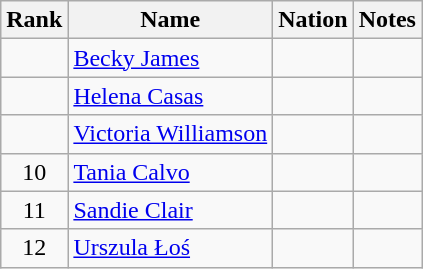<table class="wikitable sortable" style="text-align:center">
<tr>
<th>Rank</th>
<th>Name</th>
<th>Nation</th>
<th>Notes</th>
</tr>
<tr>
<td></td>
<td align=left><a href='#'>Becky James</a></td>
<td align=left></td>
<td></td>
</tr>
<tr>
<td></td>
<td align=left><a href='#'>Helena Casas</a></td>
<td align=left></td>
<td></td>
</tr>
<tr>
<td></td>
<td align=left><a href='#'>Victoria Williamson</a></td>
<td align=left></td>
<td></td>
</tr>
<tr>
<td>10</td>
<td align=left><a href='#'>Tania Calvo</a></td>
<td align=left></td>
<td></td>
</tr>
<tr>
<td>11</td>
<td align=left><a href='#'>Sandie Clair</a></td>
<td align=left></td>
<td></td>
</tr>
<tr>
<td>12</td>
<td align=left><a href='#'>Urszula Łoś</a></td>
<td align=left></td>
<td></td>
</tr>
</table>
